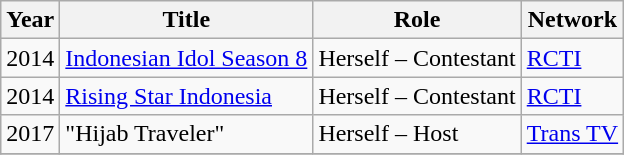<table class="wikitable plainrowheaders">
<tr>
<th width="1em">Year</th>
<th>Title</th>
<th>Role</th>
<th>Network</th>
</tr>
<tr>
<td rowspan="1">2014</td>
<td><a href='#'>Indonesian Idol Season 8</a></td>
<td rowspan="1">Herself – Contestant</td>
<td rowspan="1"><a href='#'>RCTI</a></td>
</tr>
<tr>
<td rowspan="1">2014</td>
<td><a href='#'>Rising Star Indonesia</a></td>
<td rowspan="1">Herself – Contestant</td>
<td rowspan="1"><a href='#'>RCTI</a></td>
</tr>
<tr>
<td rowspan="1">2017</td>
<td>"Hijab Traveler"</td>
<td rowspan="1">Herself – Host</td>
<td rowspan="1"><a href='#'>Trans TV</a></td>
</tr>
<tr>
</tr>
</table>
